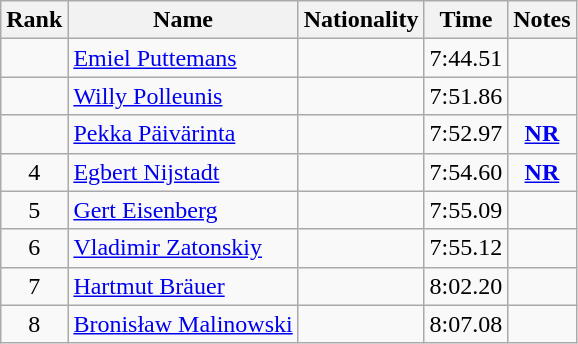<table class="wikitable sortable" style="text-align:center">
<tr>
<th>Rank</th>
<th>Name</th>
<th>Nationality</th>
<th>Time</th>
<th>Notes</th>
</tr>
<tr>
<td></td>
<td align="left"><a href='#'>Emiel Puttemans</a></td>
<td align=left></td>
<td>7:44.51</td>
<td></td>
</tr>
<tr>
<td></td>
<td align="left"><a href='#'>Willy Polleunis</a></td>
<td align=left></td>
<td>7:51.86</td>
<td></td>
</tr>
<tr>
<td></td>
<td align="left"><a href='#'>Pekka Päivärinta</a></td>
<td align=left></td>
<td>7:52.97</td>
<td><strong><a href='#'>NR</a></strong></td>
</tr>
<tr>
<td>4</td>
<td align="left"><a href='#'>Egbert Nijstadt</a></td>
<td align=left></td>
<td>7:54.60</td>
<td><strong><a href='#'>NR</a></strong></td>
</tr>
<tr>
<td>5</td>
<td align="left"><a href='#'>Gert Eisenberg</a></td>
<td align=left></td>
<td>7:55.09</td>
<td></td>
</tr>
<tr>
<td>6</td>
<td align="left"><a href='#'>Vladimir Zatonskiy</a></td>
<td align=left></td>
<td>7:55.12</td>
<td></td>
</tr>
<tr>
<td>7</td>
<td align="left"><a href='#'>Hartmut Bräuer</a></td>
<td align=left></td>
<td>8:02.20</td>
<td></td>
</tr>
<tr>
<td>8</td>
<td align="left"><a href='#'>Bronisław Malinowski</a></td>
<td align=left></td>
<td>8:07.08</td>
<td></td>
</tr>
</table>
